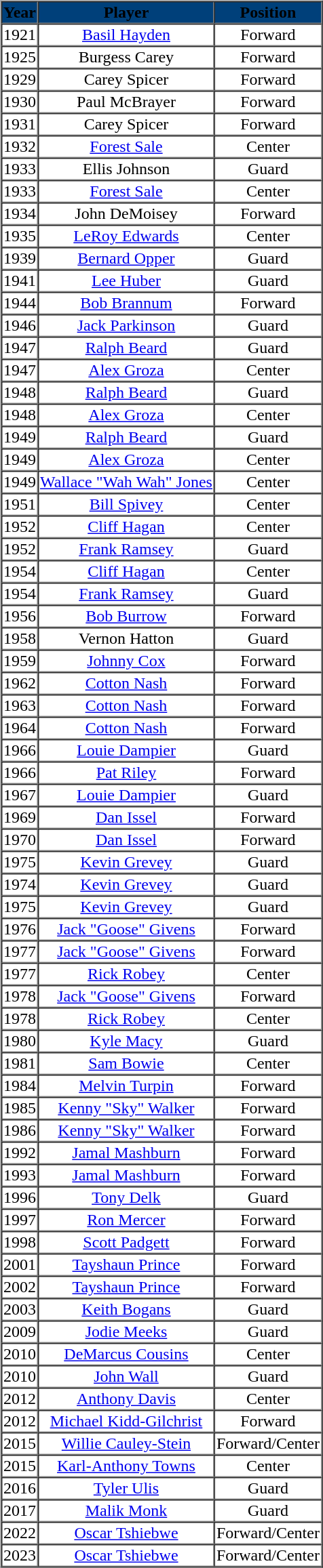<table border="0" style="width:50%;">
<tr>
<td valign="top"><br><table cellpadding="1" border="1" cellspacing="0" style="width:50%;">
<tr>
<th style="background:#00407a;"><span>Year</span></th>
<th style="background:#00407a;"><span>Player</span></th>
<th style="background:#00407a;"><span>Position</span></th>
</tr>
<tr style="text-align:center;">
<td>1921</td>
<td><a href='#'>Basil Hayden</a></td>
<td>Forward</td>
</tr>
<tr style="text-align:center;">
<td>1925</td>
<td>Burgess Carey</td>
<td>Forward</td>
</tr>
<tr style="text-align:center;">
<td>1929</td>
<td>Carey Spicer</td>
<td>Forward</td>
</tr>
<tr style="text-align:center;">
<td>1930</td>
<td>Paul McBrayer</td>
<td>Forward</td>
</tr>
<tr style="text-align:center;">
<td>1931</td>
<td>Carey Spicer</td>
<td>Forward</td>
</tr>
<tr style="text-align:center;">
<td>1932</td>
<td><a href='#'>Forest Sale</a></td>
<td>Center</td>
</tr>
<tr style="text-align:center;">
<td>1933</td>
<td>Ellis Johnson</td>
<td>Guard</td>
</tr>
<tr style="text-align:center;">
<td>1933</td>
<td><a href='#'>Forest Sale</a></td>
<td>Center</td>
</tr>
<tr style="text-align:center;">
<td>1934</td>
<td>John DeMoisey</td>
<td>Forward</td>
</tr>
<tr style="text-align:center;">
<td>1935</td>
<td><a href='#'>LeRoy Edwards</a></td>
<td>Center</td>
</tr>
<tr style="text-align:center;">
<td>1939</td>
<td><a href='#'>Bernard Opper</a></td>
<td>Guard</td>
</tr>
<tr style="text-align:center;">
<td>1941</td>
<td><a href='#'>Lee Huber</a></td>
<td>Guard</td>
</tr>
<tr style="text-align:center;">
<td>1944</td>
<td><a href='#'>Bob Brannum</a></td>
<td>Forward</td>
</tr>
<tr style="text-align:center;">
<td>1946</td>
<td><a href='#'>Jack Parkinson</a></td>
<td>Guard</td>
</tr>
<tr style="text-align:center;">
<td>1947</td>
<td><a href='#'>Ralph Beard</a></td>
<td>Guard</td>
</tr>
<tr style="text-align:center;">
<td>1947</td>
<td><a href='#'>Alex Groza</a></td>
<td>Center</td>
</tr>
<tr style="text-align:center;">
<td>1948</td>
<td><a href='#'>Ralph Beard</a></td>
<td>Guard</td>
</tr>
<tr style="text-align:center;">
<td>1948</td>
<td><a href='#'>Alex Groza</a></td>
<td>Center</td>
</tr>
<tr style="text-align:center;">
<td>1949</td>
<td><a href='#'>Ralph Beard</a></td>
<td>Guard</td>
</tr>
<tr style="text-align:center;">
<td>1949</td>
<td><a href='#'>Alex Groza</a></td>
<td>Center</td>
</tr>
<tr style="text-align:center;">
<td>1949</td>
<td style="white-space: nowrap;"><a href='#'>Wallace "Wah Wah" Jones</a></td>
<td>Center</td>
</tr>
<tr style="text-align:center;">
<td>1951</td>
<td><a href='#'>Bill Spivey</a></td>
<td>Center</td>
</tr>
<tr style="text-align:center;">
<td>1952</td>
<td><a href='#'>Cliff Hagan</a></td>
<td>Center</td>
</tr>
<tr style="text-align:center;">
<td>1952</td>
<td><a href='#'>Frank Ramsey</a></td>
<td>Guard</td>
</tr>
<tr style="text-align:center;">
<td>1954</td>
<td><a href='#'>Cliff Hagan</a></td>
<td>Center</td>
</tr>
<tr style="text-align:center;">
<td>1954</td>
<td><a href='#'>Frank Ramsey</a></td>
<td>Guard</td>
</tr>
<tr style="text-align:center;">
<td>1956</td>
<td><a href='#'>Bob Burrow</a></td>
<td>Forward</td>
</tr>
<tr style="text-align:center;">
<td>1958</td>
<td>Vernon Hatton</td>
<td>Guard</td>
</tr>
<tr style="text-align:center;">
<td>1959</td>
<td><a href='#'>Johnny Cox</a></td>
<td>Forward</td>
</tr>
<tr style="text-align:center;">
<td>1962</td>
<td><a href='#'>Cotton Nash</a></td>
<td>Forward</td>
</tr>
<tr style="text-align:center;">
<td>1963</td>
<td><a href='#'>Cotton Nash</a></td>
<td>Forward</td>
</tr>
<tr style="text-align:center;">
<td>1964</td>
<td><a href='#'>Cotton Nash</a></td>
<td>Forward</td>
</tr>
<tr style="text-align:center;">
<td>1966</td>
<td><a href='#'>Louie Dampier</a></td>
<td>Guard</td>
</tr>
<tr style="text-align:center;">
<td>1966</td>
<td><a href='#'>Pat Riley</a></td>
<td>Forward</td>
</tr>
<tr style="text-align:center;">
<td>1967</td>
<td><a href='#'>Louie Dampier</a></td>
<td>Guard</td>
</tr>
<tr style="text-align:center;">
<td>1969</td>
<td><a href='#'>Dan Issel</a></td>
<td>Forward</td>
</tr>
<tr style="text-align:center;">
<td>1970</td>
<td><a href='#'>Dan Issel</a></td>
<td>Forward</td>
</tr>
<tr style="text-align:center;">
<td>1975</td>
<td><a href='#'>Kevin Grevey</a></td>
<td>Guard</td>
</tr>
<tr style="text-align:center;">
<td>1974</td>
<td><a href='#'>Kevin Grevey</a></td>
<td>Guard</td>
</tr>
<tr style="text-align:center;">
<td>1975</td>
<td><a href='#'>Kevin Grevey</a></td>
<td>Guard</td>
</tr>
<tr style="text-align:center;">
<td>1976</td>
<td><a href='#'>Jack "Goose" Givens</a></td>
<td>Forward</td>
</tr>
<tr style="text-align:center;">
<td>1977</td>
<td><a href='#'>Jack "Goose" Givens</a></td>
<td>Forward</td>
</tr>
<tr style="text-align:center;">
<td>1977</td>
<td><a href='#'>Rick Robey</a></td>
<td>Center</td>
</tr>
<tr style="text-align:center;">
<td>1978</td>
<td><a href='#'>Jack "Goose" Givens</a></td>
<td>Forward</td>
</tr>
<tr style="text-align:center;">
<td>1978</td>
<td><a href='#'>Rick Robey</a></td>
<td>Center</td>
</tr>
<tr style="text-align:center;">
<td>1980</td>
<td><a href='#'>Kyle Macy</a></td>
<td>Guard</td>
</tr>
<tr style="text-align:center;">
<td>1981</td>
<td><a href='#'>Sam Bowie</a></td>
<td>Center</td>
</tr>
<tr style="text-align:center;">
<td>1984</td>
<td><a href='#'>Melvin Turpin</a></td>
<td>Forward</td>
</tr>
<tr style="text-align:center;">
<td>1985</td>
<td><a href='#'>Kenny "Sky" Walker</a></td>
<td>Forward</td>
</tr>
<tr style="text-align:center;">
<td>1986</td>
<td><a href='#'>Kenny "Sky" Walker</a></td>
<td>Forward</td>
</tr>
<tr style="text-align:center;">
<td>1992</td>
<td><a href='#'>Jamal Mashburn</a></td>
<td>Forward</td>
</tr>
<tr style="text-align:center;">
<td>1993</td>
<td><a href='#'>Jamal Mashburn</a></td>
<td>Forward</td>
</tr>
<tr style="text-align:center;">
<td>1996</td>
<td><a href='#'>Tony Delk</a></td>
<td>Guard</td>
</tr>
<tr style="text-align:center;">
<td>1997</td>
<td><a href='#'>Ron Mercer</a></td>
<td>Forward</td>
</tr>
<tr style="text-align:center;">
<td>1998</td>
<td><a href='#'>Scott Padgett</a></td>
<td>Forward</td>
</tr>
<tr style="text-align:center;">
<td>2001</td>
<td><a href='#'>Tayshaun Prince</a></td>
<td>Forward</td>
</tr>
<tr style="text-align:center;">
<td>2002</td>
<td><a href='#'>Tayshaun Prince</a></td>
<td>Forward</td>
</tr>
<tr style="text-align:center;">
<td>2003</td>
<td><a href='#'>Keith Bogans</a></td>
<td>Guard</td>
</tr>
<tr style="text-align:center;">
<td>2009</td>
<td><a href='#'>Jodie Meeks</a></td>
<td>Guard</td>
</tr>
<tr style="text-align:center;">
<td>2010</td>
<td><a href='#'>DeMarcus Cousins</a></td>
<td>Center</td>
</tr>
<tr style="text-align:center;">
<td>2010</td>
<td><a href='#'>John Wall</a></td>
<td>Guard</td>
</tr>
<tr style="text-align:center;">
<td>2012</td>
<td><a href='#'>Anthony Davis</a></td>
<td>Center</td>
</tr>
<tr style="text-align:center;">
<td>2012</td>
<td><a href='#'>Michael Kidd-Gilchrist</a></td>
<td>Forward</td>
</tr>
<tr style="text-align:center;">
<td>2015</td>
<td><a href='#'>Willie Cauley-Stein</a></td>
<td>Forward/Center</td>
</tr>
<tr style="text-align:center;">
<td>2015</td>
<td><a href='#'>Karl-Anthony Towns</a></td>
<td>Center</td>
</tr>
<tr style="text-align:center;">
<td>2016</td>
<td><a href='#'>Tyler Ulis</a></td>
<td>Guard</td>
</tr>
<tr style="text-align:center;">
<td>2017</td>
<td><a href='#'>Malik Monk</a></td>
<td>Guard</td>
</tr>
<tr style="text-align:center;">
<td>2022</td>
<td><a href='#'>Oscar Tshiebwe</a></td>
<td>Forward/Center</td>
</tr>
<tr style="text-align:center;">
<td>2023</td>
<td><a href='#'>Oscar Tshiebwe</a></td>
<td>Forward/Center</td>
</tr>
</table>
</td>
</tr>
</table>
